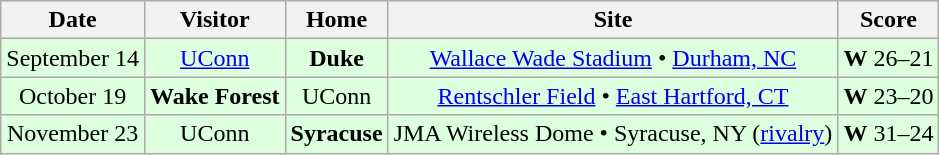<table class="wikitable" style="text-align:center">
<tr>
<th>Date</th>
<th>Visitor</th>
<th>Home</th>
<th>Site</th>
<th>Score</th>
</tr>
<tr style="background:#DDFFDD;">
<td>September 14</td>
<td><a href='#'>UConn</a></td>
<td><strong>Duke</strong></td>
<td><a href='#'>Wallace Wade Stadium</a> • <a href='#'>Durham, NC</a></td>
<td><strong>W</strong> 26–21</td>
</tr>
<tr style="background:#DDFFDD;">
<td>October 19</td>
<td><strong>Wake Forest</strong></td>
<td>UConn</td>
<td><a href='#'>Rentschler Field</a> • <a href='#'>East Hartford, CT</a></td>
<td><strong>W</strong> 23–20</td>
</tr>
<tr style="background:#DDFFDD;">
<td>November 23</td>
<td>UConn</td>
<td><strong>Syracuse</strong></td>
<td>JMA Wireless Dome • Syracuse, NY (<a href='#'>rivalry</a>)</td>
<td><strong>W</strong> 31–24</td>
</tr>
</table>
